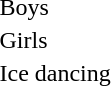<table>
<tr>
<td>Boys</td>
<td></td>
<td></td>
<td></td>
</tr>
<tr>
<td>Girls</td>
<td></td>
<td></td>
<td></td>
</tr>
<tr>
<td>Ice dancing</td>
<td></td>
<td></td>
<td></td>
</tr>
</table>
